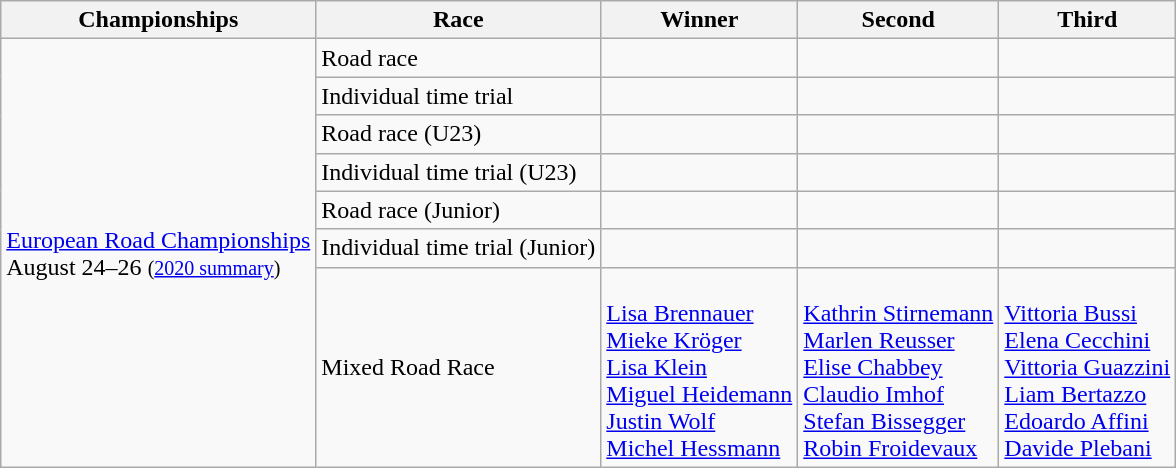<table class="wikitable sortable">
<tr>
<th>Championships</th>
<th>Race</th>
<th>Winner</th>
<th>Second</th>
<th>Third</th>
</tr>
<tr>
<td rowspan=7><a href='#'>European Road Championships</a><br> August 24–26 <small>(<a href='#'>2020 summary</a>)</small></td>
<td>Road race</td>
<td></td>
<td></td>
<td></td>
</tr>
<tr>
<td>Individual time trial </td>
<td></td>
<td></td>
<td></td>
</tr>
<tr>
<td>Road race (U23)</td>
<td></td>
<td></td>
<td></td>
</tr>
<tr>
<td>Individual time trial (U23) </td>
<td></td>
<td></td>
<td></td>
</tr>
<tr>
<td>Road race (Junior)</td>
<td></td>
<td></td>
<td></td>
</tr>
<tr>
<td>Individual time trial (Junior) </td>
<td></td>
<td></td>
<td></td>
</tr>
<tr>
<td>Mixed Road Race</td>
<td><br><a href='#'>Lisa Brennauer</a><br><a href='#'>Mieke Kröger</a><br><a href='#'>Lisa Klein</a><br><a href='#'>Miguel Heidemann</a><br><a href='#'>Justin Wolf</a><br><a href='#'>Michel Hessmann</a></td>
<td><br><a href='#'>Kathrin Stirnemann</a><br><a href='#'>Marlen Reusser</a><br><a href='#'>Elise Chabbey</a><br><a href='#'>Claudio Imhof</a><br><a href='#'>Stefan Bissegger</a><br><a href='#'>Robin Froidevaux</a></td>
<td><br><a href='#'>Vittoria Bussi</a><br><a href='#'>Elena Cecchini</a><br><a href='#'>Vittoria Guazzini</a><br><a href='#'>Liam Bertazzo</a><br><a href='#'>Edoardo Affini</a><br><a href='#'>Davide Plebani</a></td>
</tr>
</table>
